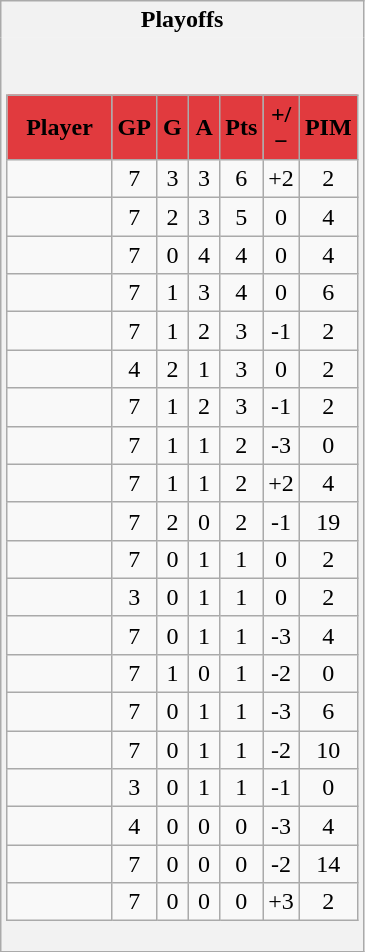<table class="wikitable" style="border: 1px solid #aaa;">
<tr>
<th style="border: 0;">Playoffs</th>
</tr>
<tr>
<td style="background: #f2f2f2; border: 0; text-align: center;"><br><table class="wikitable sortable" width="100%">
<tr align=center>
<th style="background:#E13A3E; color:black" width="40%">Player</th>
<th style="background:#E13A3E; color:black" width="10%">GP</th>
<th style="background:#E13A3E; color:black" width="10%">G</th>
<th style="background:#E13A3E; color:black" width="10%">A</th>
<th style="background:#E13A3E; color:black" width="10%">Pts</th>
<th style="background:#E13A3E; color:black" width="10%">+/−</th>
<th style="background:#E13A3E; color:black" width="10%">PIM</th>
</tr>
<tr align=center>
<td></td>
<td>7</td>
<td>3</td>
<td>3</td>
<td>6</td>
<td>+2</td>
<td>2</td>
</tr>
<tr align=center>
<td></td>
<td>7</td>
<td>2</td>
<td>3</td>
<td>5</td>
<td>0</td>
<td>4</td>
</tr>
<tr align=center>
<td></td>
<td>7</td>
<td>0</td>
<td>4</td>
<td>4</td>
<td>0</td>
<td>4</td>
</tr>
<tr align=center>
<td></td>
<td>7</td>
<td>1</td>
<td>3</td>
<td>4</td>
<td>0</td>
<td>6</td>
</tr>
<tr align=center>
<td></td>
<td>7</td>
<td>1</td>
<td>2</td>
<td>3</td>
<td>-1</td>
<td>2</td>
</tr>
<tr align=center>
<td></td>
<td>4</td>
<td>2</td>
<td>1</td>
<td>3</td>
<td>0</td>
<td>2</td>
</tr>
<tr align=center>
<td></td>
<td>7</td>
<td>1</td>
<td>2</td>
<td>3</td>
<td>-1</td>
<td>2</td>
</tr>
<tr align=center>
<td></td>
<td>7</td>
<td>1</td>
<td>1</td>
<td>2</td>
<td>-3</td>
<td>0</td>
</tr>
<tr align=center>
<td></td>
<td>7</td>
<td>1</td>
<td>1</td>
<td>2</td>
<td>+2</td>
<td>4</td>
</tr>
<tr align=center>
<td></td>
<td>7</td>
<td>2</td>
<td>0</td>
<td>2</td>
<td>-1</td>
<td>19</td>
</tr>
<tr align=center>
<td></td>
<td>7</td>
<td>0</td>
<td>1</td>
<td>1</td>
<td>0</td>
<td>2</td>
</tr>
<tr align=center>
<td></td>
<td>3</td>
<td>0</td>
<td>1</td>
<td>1</td>
<td>0</td>
<td>2</td>
</tr>
<tr align=center>
<td></td>
<td>7</td>
<td>0</td>
<td>1</td>
<td>1</td>
<td>-3</td>
<td>4</td>
</tr>
<tr align=center>
<td></td>
<td>7</td>
<td>1</td>
<td>0</td>
<td>1</td>
<td>-2</td>
<td>0</td>
</tr>
<tr align=center>
<td></td>
<td>7</td>
<td>0</td>
<td>1</td>
<td>1</td>
<td>-3</td>
<td>6</td>
</tr>
<tr align=center>
<td></td>
<td>7</td>
<td>0</td>
<td>1</td>
<td>1</td>
<td>-2</td>
<td>10</td>
</tr>
<tr align=center>
<td></td>
<td>3</td>
<td>0</td>
<td>1</td>
<td>1</td>
<td>-1</td>
<td>0</td>
</tr>
<tr align=center>
<td></td>
<td>4</td>
<td>0</td>
<td>0</td>
<td>0</td>
<td>-3</td>
<td>4</td>
</tr>
<tr align=center>
<td></td>
<td>7</td>
<td>0</td>
<td>0</td>
<td>0</td>
<td>-2</td>
<td>14</td>
</tr>
<tr align=center>
<td></td>
<td>7</td>
<td>0</td>
<td>0</td>
<td>0</td>
<td>+3</td>
<td>2</td>
</tr>
</table>
</td>
</tr>
</table>
